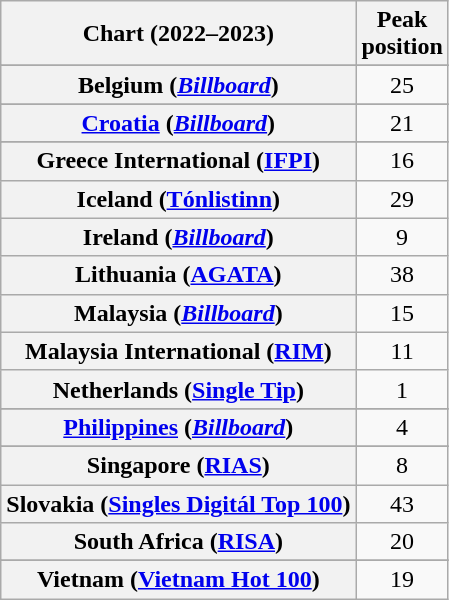<table class="wikitable sortable plainrowheaders" style="text-align:center">
<tr>
<th scope="col">Chart (2022–2023)</th>
<th scope="col">Peak<br>position</th>
</tr>
<tr>
</tr>
<tr>
<th scope="row">Belgium (<em><a href='#'>Billboard</a></em>)</th>
<td>25</td>
</tr>
<tr>
</tr>
<tr>
<th scope="row"><a href='#'>Croatia</a> (<em><a href='#'>Billboard</a></em>)</th>
<td>21</td>
</tr>
<tr>
</tr>
<tr>
</tr>
<tr>
</tr>
<tr>
<th scope="row">Greece International (<a href='#'>IFPI</a>)</th>
<td>16</td>
</tr>
<tr>
<th scope="row">Iceland (<a href='#'>Tónlistinn</a>)</th>
<td>29</td>
</tr>
<tr>
<th scope="row">Ireland (<em><a href='#'>Billboard</a></em>)</th>
<td>9</td>
</tr>
<tr>
<th scope="row">Lithuania (<a href='#'>AGATA</a>)</th>
<td>38</td>
</tr>
<tr>
<th scope="row">Malaysia (<em><a href='#'>Billboard</a></em>)</th>
<td>15</td>
</tr>
<tr>
<th scope="row">Malaysia International (<a href='#'>RIM</a>)</th>
<td>11</td>
</tr>
<tr>
<th scope="row">Netherlands (<a href='#'>Single Tip</a>)</th>
<td>1</td>
</tr>
<tr>
</tr>
<tr>
<th scope="row"><a href='#'>Philippines</a> (<em><a href='#'>Billboard</a></em>)</th>
<td>4</td>
</tr>
<tr>
</tr>
<tr>
<th scope="row">Singapore (<a href='#'>RIAS</a>)</th>
<td>8</td>
</tr>
<tr>
<th scope="row">Slovakia (<a href='#'>Singles Digitál Top 100</a>)</th>
<td>43</td>
</tr>
<tr>
<th scope="row">South Africa (<a href='#'>RISA</a>)</th>
<td>20</td>
</tr>
<tr>
</tr>
<tr>
</tr>
<tr>
</tr>
<tr>
</tr>
<tr>
<th scope="row">Vietnam (<a href='#'>Vietnam Hot 100</a>)</th>
<td>19</td>
</tr>
</table>
